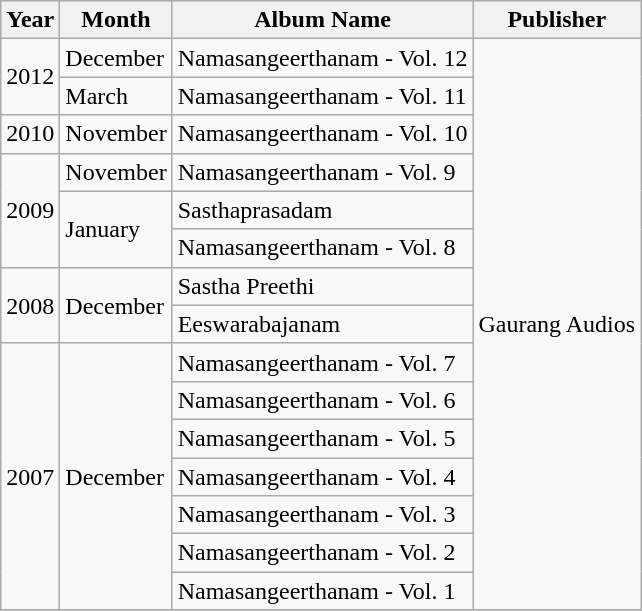<table class="wikitable sortable">
<tr>
<th>Year</th>
<th>Month</th>
<th>Album Name</th>
<th>Publisher</th>
</tr>
<tr>
<td rowspan="2">2012</td>
<td>December</td>
<td>Namasangeerthanam - Vol. 12</td>
<td rowspan="15">Gaurang Audios</td>
</tr>
<tr>
<td>March</td>
<td>Namasangeerthanam - Vol. 11</td>
</tr>
<tr>
<td>2010</td>
<td>November</td>
<td>Namasangeerthanam - Vol. 10</td>
</tr>
<tr>
<td rowspan="3">2009</td>
<td>November</td>
<td>Namasangeerthanam - Vol. 9</td>
</tr>
<tr>
<td rowspan="2">January</td>
<td>Sasthaprasadam</td>
</tr>
<tr>
<td>Namasangeerthanam - Vol. 8</td>
</tr>
<tr>
<td rowspan="2">2008</td>
<td rowspan="2">December</td>
<td>Sastha Preethi</td>
</tr>
<tr>
<td>Eeswarabajanam</td>
</tr>
<tr>
<td rowspan="7">2007</td>
<td rowspan="7">December</td>
<td>Namasangeerthanam - Vol. 7</td>
</tr>
<tr>
<td>Namasangeerthanam - Vol. 6</td>
</tr>
<tr>
<td>Namasangeerthanam - Vol. 5</td>
</tr>
<tr>
<td>Namasangeerthanam - Vol. 4</td>
</tr>
<tr>
<td>Namasangeerthanam - Vol. 3</td>
</tr>
<tr>
<td>Namasangeerthanam - Vol. 2</td>
</tr>
<tr>
<td>Namasangeerthanam - Vol. 1</td>
</tr>
<tr>
</tr>
</table>
